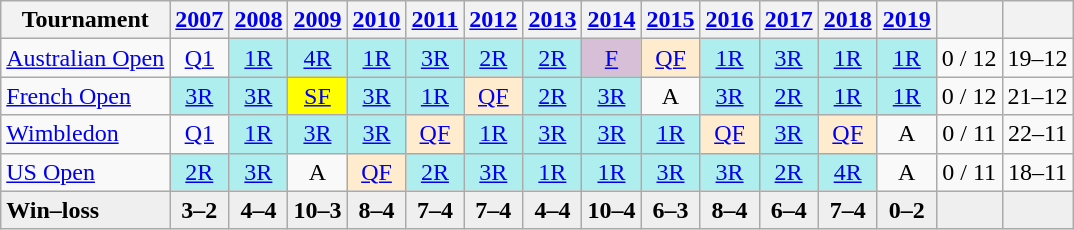<table class=wikitable style=text-align:center>
<tr>
<th>Tournament</th>
<th><a href='#'>2007</a></th>
<th><a href='#'>2008</a></th>
<th><a href='#'>2009</a></th>
<th><a href='#'>2010</a></th>
<th><a href='#'>2011</a></th>
<th><a href='#'>2012</a></th>
<th><a href='#'>2013</a></th>
<th><a href='#'>2014</a></th>
<th><a href='#'>2015</a></th>
<th><a href='#'>2016</a></th>
<th><a href='#'>2017</a></th>
<th><a href='#'>2018</a></th>
<th><a href='#'>2019</a></th>
<th></th>
<th></th>
</tr>
<tr>
<td align=left><a href='#'>Australian Open</a></td>
<td><a href='#'>Q1</a></td>
<td bgcolor=afeeee><a href='#'>1R</a></td>
<td bgcolor=afeeee><a href='#'>4R</a></td>
<td bgcolor=afeeee><a href='#'>1R</a></td>
<td bgcolor=afeeee><a href='#'>3R</a></td>
<td bgcolor=afeeee><a href='#'>2R</a></td>
<td bgcolor=afeeee><a href='#'>2R</a></td>
<td bgcolor=thistle><a href='#'>F</a></td>
<td bgcolor=ffebcd><a href='#'>QF</a></td>
<td bgcolor=afeeee><a href='#'>1R</a></td>
<td bgcolor=afeeee><a href='#'>3R</a></td>
<td bgcolor=afeeee><a href='#'>1R</a></td>
<td bgcolor=afeeee><a href='#'>1R</a></td>
<td>0 / 12</td>
<td>19–12</td>
</tr>
<tr>
<td align=left><a href='#'>French Open</a></td>
<td bgcolor=afeeee><a href='#'>3R</a></td>
<td bgcolor=afeeee><a href='#'>3R</a></td>
<td bgcolor=yellow><a href='#'>SF</a></td>
<td bgcolor=afeeee><a href='#'>3R</a></td>
<td bgcolor=afeeee><a href='#'>1R</a></td>
<td bgcolor=ffebcd><a href='#'>QF</a></td>
<td bgcolor=afeeee><a href='#'>2R</a></td>
<td bgcolor=afeeee><a href='#'>3R</a></td>
<td>A</td>
<td bgcolor=afeeee><a href='#'>3R</a></td>
<td bgcolor=afeeee><a href='#'>2R</a></td>
<td bgcolor=afeeee><a href='#'>1R</a></td>
<td bgcolor=afeeee><a href='#'>1R</a></td>
<td>0 / 12</td>
<td>21–12</td>
</tr>
<tr>
<td align=left><a href='#'>Wimbledon</a></td>
<td><a href='#'>Q1</a></td>
<td bgcolor=afeeee><a href='#'>1R</a></td>
<td bgcolor=afeeee><a href='#'>3R</a></td>
<td bgcolor=afeeee><a href='#'>3R</a></td>
<td bgcolor=ffebcd><a href='#'>QF</a></td>
<td bgcolor=afeeee><a href='#'>1R</a></td>
<td bgcolor=afeeee><a href='#'>3R</a></td>
<td bgcolor=afeeee><a href='#'>3R</a></td>
<td bgcolor=afeeee><a href='#'>1R</a></td>
<td bgcolor=ffebcd><a href='#'>QF</a></td>
<td bgcolor=afeeee><a href='#'>3R</a></td>
<td bgcolor=ffebcd><a href='#'>QF</a></td>
<td>A</td>
<td>0 / 11</td>
<td>22–11</td>
</tr>
<tr>
<td align=left><a href='#'>US Open</a></td>
<td bgcolor=afeeee><a href='#'>2R</a></td>
<td bgcolor=afeeee><a href='#'>3R</a></td>
<td>A</td>
<td bgcolor=ffebcd><a href='#'>QF</a></td>
<td bgcolor=afeeee><a href='#'>2R</a></td>
<td bgcolor=afeeee><a href='#'>3R</a></td>
<td bgcolor=afeeee><a href='#'>1R</a></td>
<td bgcolor=afeeee><a href='#'>1R</a></td>
<td bgcolor=afeeee><a href='#'>3R</a></td>
<td bgcolor=afeeee><a href='#'>3R</a></td>
<td bgcolor=afeeee><a href='#'>2R</a></td>
<td bgcolor=afeeee><a href='#'>4R</a></td>
<td>A</td>
<td>0 / 11</td>
<td>18–11</td>
</tr>
<tr style="background:#efefef; font-weight:bold;">
<td style="text-align:left">Win–loss</td>
<td>3–2</td>
<td>4–4</td>
<td>10–3</td>
<td>8–4</td>
<td>7–4</td>
<td>7–4</td>
<td>4–4</td>
<td>10–4</td>
<td>6–3</td>
<td>8–4</td>
<td>6–4</td>
<td>7–4</td>
<td>0–2</td>
<td></td>
<td></td>
</tr>
</table>
